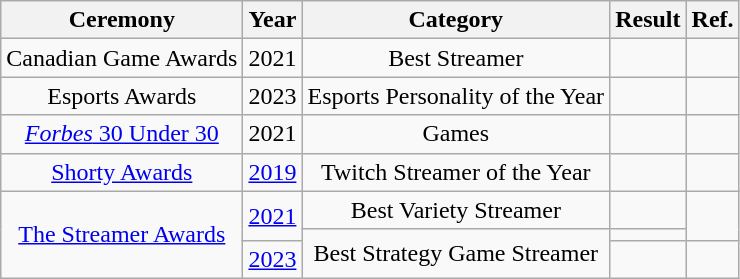<table class="wikitable" style="text-align:center;">
<tr>
<th>Ceremony</th>
<th>Year</th>
<th>Category</th>
<th>Result</th>
<th>Ref.</th>
</tr>
<tr>
<td>Canadian Game Awards</td>
<td>2021</td>
<td>Best Streamer</td>
<td></td>
<td></td>
</tr>
<tr>
<td>Esports Awards</td>
<td>2023</td>
<td>Esports Personality of the Year</td>
<td></td>
<td></td>
</tr>
<tr>
<td><a href='#'><em>Forbes</em> 30 Under 30</a></td>
<td>2021</td>
<td>Games</td>
<td></td>
<td></td>
</tr>
<tr>
<td><a href='#'>Shorty Awards</a></td>
<td><a href='#'>2019</a></td>
<td>Twitch Streamer of the Year</td>
<td></td>
<td></td>
</tr>
<tr>
<td rowspan="3"><a href='#'>The Streamer Awards</a></td>
<td rowspan="2"><a href='#'>2021</a></td>
<td>Best Variety Streamer</td>
<td></td>
<td rowspan="2"></td>
</tr>
<tr>
<td rowspan="2">Best Strategy Game Streamer</td>
<td></td>
</tr>
<tr>
<td><a href='#'>2023</a></td>
<td></td>
<td></td>
</tr>
</table>
